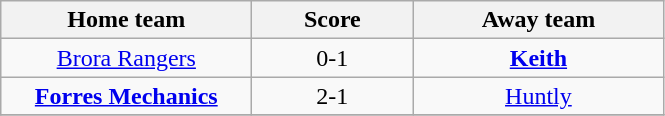<table class="wikitable" style="border-collapse: collapse;text-align: center;">
<tr>
<th width=160>Home team</th>
<th width=100>Score</th>
<th width=160>Away team</th>
</tr>
<tr>
<td><a href='#'>Brora Rangers</a></td>
<td>0-1</td>
<td><strong><a href='#'>Keith</a></strong></td>
</tr>
<tr>
<td><strong><a href='#'>Forres Mechanics</a></strong></td>
<td>2-1</td>
<td><a href='#'>Huntly</a></td>
</tr>
<tr>
</tr>
</table>
